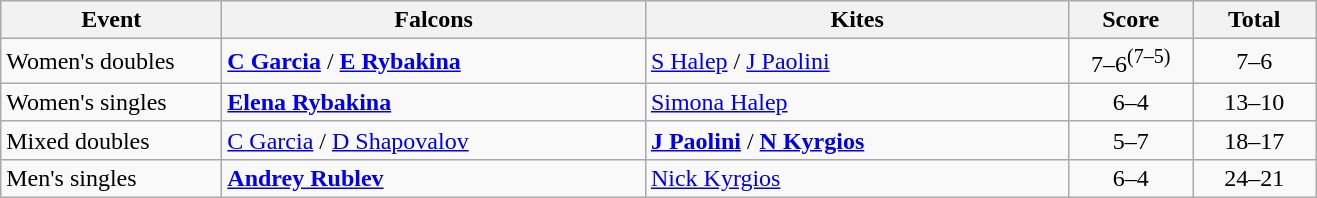<table class="wikitable nowrap">
<tr>
<th width=140>Event</th>
<th width=275>Falcons</th>
<th width=275>Kites</th>
<th width=75>Score</th>
<th width=75>Total</th>
</tr>
<tr>
<td>Women's doubles</td>
<td><strong> <a href='#'>C Garcia</a></strong> / <strong> <a href='#'>E Rybakina</a></strong></td>
<td> <a href='#'>S Halep</a> /  <a href='#'>J Paolini</a></td>
<td align="center">7–6<sup>(7–5)</sup></td>
<td align="center">7–6</td>
</tr>
<tr>
<td>Women's singles</td>
<td><strong> <a href='#'>Elena Rybakina</a></strong></td>
<td> <a href='#'>Simona Halep</a></td>
<td align="center">6–4</td>
<td align="center">13–10</td>
</tr>
<tr>
<td>Mixed doubles</td>
<td> <a href='#'>C Garcia</a> /  <a href='#'>D Shapovalov</a></td>
<td><strong> <a href='#'>J Paolini</a></strong> / <strong> <a href='#'>N Kyrgios</a></strong></td>
<td align="center">5–7</td>
<td align="center">18–17</td>
</tr>
<tr>
<td>Men's singles</td>
<td><strong> <a href='#'>Andrey Rublev</a></strong></td>
<td> <a href='#'>Nick Kyrgios</a></td>
<td align="center">6–4</td>
<td align="center">24–21</td>
</tr>
</table>
